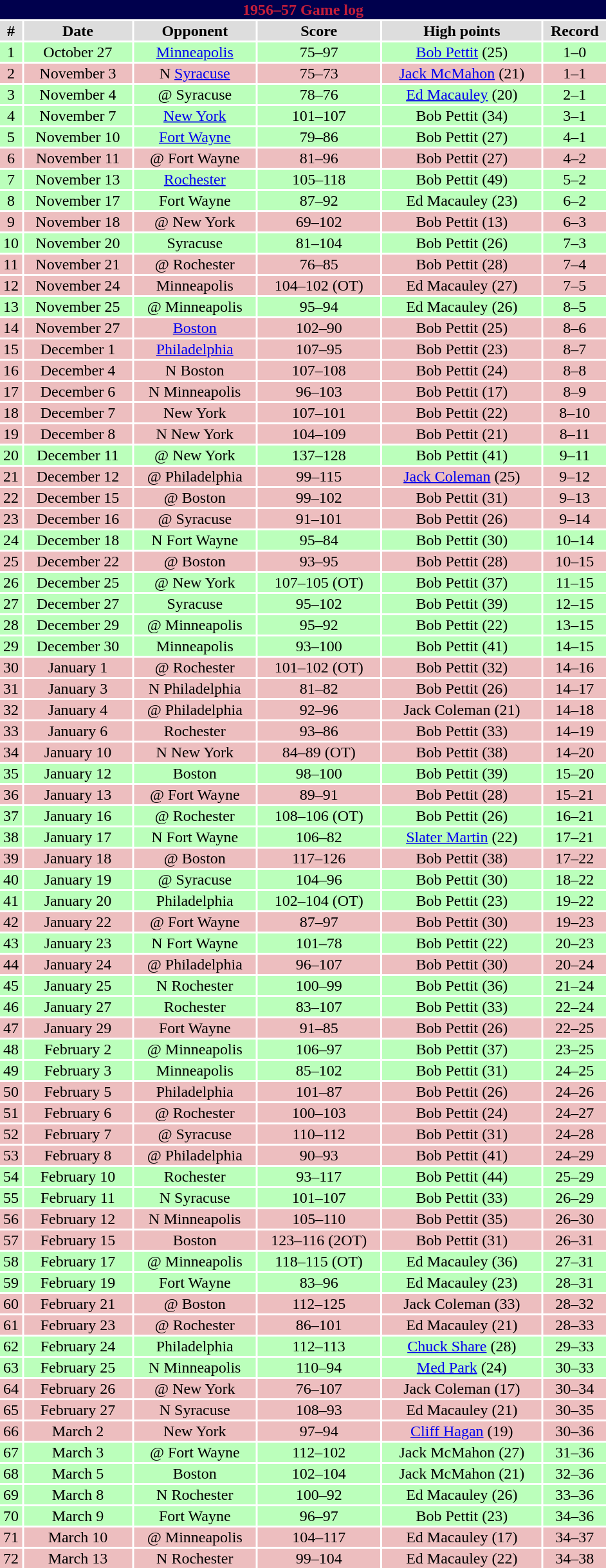<table class="toccolours collapsible" width=50% style="clear:both; margin:1.5em auto; text-align:center">
<tr>
<th colspan=11 style="background:#00004d; color:#C41E3A;">1956–57 Game log</th>
</tr>
<tr align="center" bgcolor="#dddddd">
<td><strong>#</strong></td>
<td><strong>Date</strong></td>
<td><strong>Opponent</strong></td>
<td><strong>Score</strong></td>
<td><strong>High points</strong></td>
<td><strong>Record</strong></td>
</tr>
<tr align="center" bgcolor="bbffbb">
<td>1</td>
<td>October 27</td>
<td><a href='#'>Minneapolis</a></td>
<td>75–97</td>
<td><a href='#'>Bob Pettit</a> (25)</td>
<td>1–0</td>
</tr>
<tr align="center" bgcolor="edbebf">
<td>2</td>
<td>November 3</td>
<td>N <a href='#'>Syracuse</a></td>
<td>75–73</td>
<td><a href='#'>Jack McMahon</a> (21)</td>
<td>1–1</td>
</tr>
<tr align="center" bgcolor="bbffbb">
<td>3</td>
<td>November 4</td>
<td>@ Syracuse</td>
<td>78–76</td>
<td><a href='#'>Ed Macauley</a> (20)</td>
<td>2–1</td>
</tr>
<tr align="center" bgcolor="bbffbb">
<td>4</td>
<td>November 7</td>
<td><a href='#'>New York</a></td>
<td>101–107</td>
<td>Bob Pettit (34)</td>
<td>3–1</td>
</tr>
<tr align="center" bgcolor="bbffbb">
<td>5</td>
<td>November 10</td>
<td><a href='#'>Fort Wayne</a></td>
<td>79–86</td>
<td>Bob Pettit (27)</td>
<td>4–1</td>
</tr>
<tr align="center" bgcolor="edbebf">
<td>6</td>
<td>November 11</td>
<td>@ Fort Wayne</td>
<td>81–96</td>
<td>Bob Pettit (27)</td>
<td>4–2</td>
</tr>
<tr align="center" bgcolor="bbffbb">
<td>7</td>
<td>November 13</td>
<td><a href='#'>Rochester</a></td>
<td>105–118</td>
<td>Bob Pettit (49)</td>
<td>5–2</td>
</tr>
<tr align="center" bgcolor="bbffbb">
<td>8</td>
<td>November 17</td>
<td>Fort Wayne</td>
<td>87–92</td>
<td>Ed Macauley (23)</td>
<td>6–2</td>
</tr>
<tr align="center" bgcolor="edbebf">
<td>9</td>
<td>November 18</td>
<td>@ New York</td>
<td>69–102</td>
<td>Bob Pettit (13)</td>
<td>6–3</td>
</tr>
<tr align="center" bgcolor="bbffbb">
<td>10</td>
<td>November 20</td>
<td>Syracuse</td>
<td>81–104</td>
<td>Bob Pettit (26)</td>
<td>7–3</td>
</tr>
<tr align="center" bgcolor="edbebf">
<td>11</td>
<td>November 21</td>
<td>@ Rochester</td>
<td>76–85</td>
<td>Bob Pettit (28)</td>
<td>7–4</td>
</tr>
<tr align="center" bgcolor="edbebf">
<td>12</td>
<td>November 24</td>
<td>Minneapolis</td>
<td>104–102 (OT)</td>
<td>Ed Macauley (27)</td>
<td>7–5</td>
</tr>
<tr align="center" bgcolor="bbffbb">
<td>13</td>
<td>November 25</td>
<td>@ Minneapolis</td>
<td>95–94</td>
<td>Ed Macauley (26)</td>
<td>8–5</td>
</tr>
<tr align="center" bgcolor="edbebf">
<td>14</td>
<td>November 27</td>
<td><a href='#'>Boston</a></td>
<td>102–90</td>
<td>Bob Pettit (25)</td>
<td>8–6</td>
</tr>
<tr align="center" bgcolor="edbebf">
<td>15</td>
<td>December 1</td>
<td><a href='#'>Philadelphia</a></td>
<td>107–95</td>
<td>Bob Pettit (23)</td>
<td>8–7</td>
</tr>
<tr align="center" bgcolor="edbebf">
<td>16</td>
<td>December 4</td>
<td>N Boston</td>
<td>107–108</td>
<td>Bob Pettit (24)</td>
<td>8–8</td>
</tr>
<tr align="center" bgcolor="edbebf">
<td>17</td>
<td>December 6</td>
<td>N Minneapolis</td>
<td>96–103</td>
<td>Bob Pettit (17)</td>
<td>8–9</td>
</tr>
<tr align="center" bgcolor="edbebf">
<td>18</td>
<td>December 7</td>
<td>New York</td>
<td>107–101</td>
<td>Bob Pettit (22)</td>
<td>8–10</td>
</tr>
<tr align="center" bgcolor="edbebf">
<td>19</td>
<td>December 8</td>
<td>N New York</td>
<td>104–109</td>
<td>Bob Pettit (21)</td>
<td>8–11</td>
</tr>
<tr align="center" bgcolor="bbffbb">
<td>20</td>
<td>December 11</td>
<td>@ New York</td>
<td>137–128</td>
<td>Bob Pettit (41)</td>
<td>9–11</td>
</tr>
<tr align="center" bgcolor="edbebf">
<td>21</td>
<td>December 12</td>
<td>@ Philadelphia</td>
<td>99–115</td>
<td><a href='#'>Jack Coleman</a> (25)</td>
<td>9–12</td>
</tr>
<tr align="center" bgcolor="edbebf">
<td>22</td>
<td>December 15</td>
<td>@ Boston</td>
<td>99–102</td>
<td>Bob Pettit (31)</td>
<td>9–13</td>
</tr>
<tr align="center" bgcolor="edbebf">
<td>23</td>
<td>December 16</td>
<td>@ Syracuse</td>
<td>91–101</td>
<td>Bob Pettit (26)</td>
<td>9–14</td>
</tr>
<tr align="center" bgcolor="bbffbb">
<td>24</td>
<td>December 18</td>
<td>N Fort Wayne</td>
<td>95–84</td>
<td>Bob Pettit (30)</td>
<td>10–14</td>
</tr>
<tr align="center" bgcolor="edbebf">
<td>25</td>
<td>December 22</td>
<td>@ Boston</td>
<td>93–95</td>
<td>Bob Pettit (28)</td>
<td>10–15</td>
</tr>
<tr align="center" bgcolor="bbffbb">
<td>26</td>
<td>December 25</td>
<td>@ New York</td>
<td>107–105 (OT)</td>
<td>Bob Pettit (37)</td>
<td>11–15</td>
</tr>
<tr align="center" bgcolor="bbffbb">
<td>27</td>
<td>December 27</td>
<td>Syracuse</td>
<td>95–102</td>
<td>Bob Pettit (39)</td>
<td>12–15</td>
</tr>
<tr align="center" bgcolor="bbffbb">
<td>28</td>
<td>December 29</td>
<td>@ Minneapolis</td>
<td>95–92</td>
<td>Bob Pettit (22)</td>
<td>13–15</td>
</tr>
<tr align="center" bgcolor="bbffbb">
<td>29</td>
<td>December 30</td>
<td>Minneapolis</td>
<td>93–100</td>
<td>Bob Pettit (41)</td>
<td>14–15</td>
</tr>
<tr align="center" bgcolor="edbebf">
<td>30</td>
<td>January 1</td>
<td>@ Rochester</td>
<td>101–102 (OT)</td>
<td>Bob Pettit (32)</td>
<td>14–16</td>
</tr>
<tr align="center" bgcolor="edbebf">
<td>31</td>
<td>January 3</td>
<td>N Philadelphia</td>
<td>81–82</td>
<td>Bob Pettit (26)</td>
<td>14–17</td>
</tr>
<tr align="center" bgcolor="edbebf">
<td>32</td>
<td>January 4</td>
<td>@ Philadelphia</td>
<td>92–96</td>
<td>Jack Coleman (21)</td>
<td>14–18</td>
</tr>
<tr align="center" bgcolor="edbebf">
<td>33</td>
<td>January 6</td>
<td>Rochester</td>
<td>93–86</td>
<td>Bob Pettit (33)</td>
<td>14–19</td>
</tr>
<tr align="center" bgcolor="edbebf">
<td>34</td>
<td>January 10</td>
<td>N New York</td>
<td>84–89 (OT)</td>
<td>Bob Pettit (38)</td>
<td>14–20</td>
</tr>
<tr align="center" bgcolor="bbffbb">
<td>35</td>
<td>January 12</td>
<td>Boston</td>
<td>98–100</td>
<td>Bob Pettit (39)</td>
<td>15–20</td>
</tr>
<tr align="center" bgcolor="edbebf">
<td>36</td>
<td>January 13</td>
<td>@ Fort Wayne</td>
<td>89–91</td>
<td>Bob Pettit (28)</td>
<td>15–21</td>
</tr>
<tr align="center" bgcolor="bbffbb">
<td>37</td>
<td>January 16</td>
<td>@ Rochester</td>
<td>108–106 (OT)</td>
<td>Bob Pettit (26)</td>
<td>16–21</td>
</tr>
<tr align="center" bgcolor="bbffbb">
<td>38</td>
<td>January 17</td>
<td>N Fort Wayne</td>
<td>106–82</td>
<td><a href='#'>Slater Martin</a> (22)</td>
<td>17–21</td>
</tr>
<tr align="center" bgcolor="edbebf">
<td>39</td>
<td>January 18</td>
<td>@ Boston</td>
<td>117–126</td>
<td>Bob Pettit (38)</td>
<td>17–22</td>
</tr>
<tr align="center" bgcolor="bbffbb">
<td>40</td>
<td>January 19</td>
<td>@ Syracuse</td>
<td>104–96</td>
<td>Bob Pettit (30)</td>
<td>18–22</td>
</tr>
<tr align="center" bgcolor="bbffbb">
<td>41</td>
<td>January 20</td>
<td>Philadelphia</td>
<td>102–104 (OT)</td>
<td>Bob Pettit (23)</td>
<td>19–22</td>
</tr>
<tr align="center" bgcolor="edbebf">
<td>42</td>
<td>January 22</td>
<td>@ Fort Wayne</td>
<td>87–97</td>
<td>Bob Pettit (30)</td>
<td>19–23</td>
</tr>
<tr align="center" bgcolor="bbffbb">
<td>43</td>
<td>January 23</td>
<td>N Fort Wayne</td>
<td>101–78</td>
<td>Bob Pettit (22)</td>
<td>20–23</td>
</tr>
<tr align="center" bgcolor="edbebf">
<td>44</td>
<td>January 24</td>
<td>@ Philadelphia</td>
<td>96–107</td>
<td>Bob Pettit (30)</td>
<td>20–24</td>
</tr>
<tr align="center" bgcolor="bbffbb">
<td>45</td>
<td>January 25</td>
<td>N Rochester</td>
<td>100–99</td>
<td>Bob Pettit (36)</td>
<td>21–24</td>
</tr>
<tr align="center" bgcolor="bbffbb">
<td>46</td>
<td>January 27</td>
<td>Rochester</td>
<td>83–107</td>
<td>Bob Pettit (33)</td>
<td>22–24</td>
</tr>
<tr align="center" bgcolor="edbebf">
<td>47</td>
<td>January 29</td>
<td>Fort Wayne</td>
<td>91–85</td>
<td>Bob Pettit (26)</td>
<td>22–25</td>
</tr>
<tr align="center" bgcolor="bbffbb">
<td>48</td>
<td>February 2</td>
<td>@ Minneapolis</td>
<td>106–97</td>
<td>Bob Pettit (37)</td>
<td>23–25</td>
</tr>
<tr align="center" bgcolor="bbffbb">
<td>49</td>
<td>February 3</td>
<td>Minneapolis</td>
<td>85–102</td>
<td>Bob Pettit (31)</td>
<td>24–25</td>
</tr>
<tr align="center" bgcolor="edbebf">
<td>50</td>
<td>February 5</td>
<td>Philadelphia</td>
<td>101–87</td>
<td>Bob Pettit (26)</td>
<td>24–26</td>
</tr>
<tr align="center" bgcolor="edbebf">
<td>51</td>
<td>February 6</td>
<td>@ Rochester</td>
<td>100–103</td>
<td>Bob Pettit (24)</td>
<td>24–27</td>
</tr>
<tr align="center" bgcolor="edbebf">
<td>52</td>
<td>February 7</td>
<td>@ Syracuse</td>
<td>110–112</td>
<td>Bob Pettit (31)</td>
<td>24–28</td>
</tr>
<tr align="center" bgcolor="edbebf">
<td>53</td>
<td>February 8</td>
<td>@ Philadelphia</td>
<td>90–93</td>
<td>Bob Pettit (41)</td>
<td>24–29</td>
</tr>
<tr align="center" bgcolor="bbffbb">
<td>54</td>
<td>February 10</td>
<td>Rochester</td>
<td>93–117</td>
<td>Bob Pettit (44)</td>
<td>25–29</td>
</tr>
<tr align="center" bgcolor="bbffbb">
<td>55</td>
<td>February 11</td>
<td>N Syracuse</td>
<td>101–107</td>
<td>Bob Pettit (33)</td>
<td>26–29</td>
</tr>
<tr align="center" bgcolor="edbebf">
<td>56</td>
<td>February 12</td>
<td>N Minneapolis</td>
<td>105–110</td>
<td>Bob Pettit (35)</td>
<td>26–30</td>
</tr>
<tr align="center" bgcolor="edbebf">
<td>57</td>
<td>February 15</td>
<td>Boston</td>
<td>123–116 (2OT)</td>
<td>Bob Pettit (31)</td>
<td>26–31</td>
</tr>
<tr align="center" bgcolor="bbffbb">
<td>58</td>
<td>February 17</td>
<td>@ Minneapolis</td>
<td>118–115 (OT)</td>
<td>Ed Macauley (36)</td>
<td>27–31</td>
</tr>
<tr align="center" bgcolor="bbffbb">
<td>59</td>
<td>February 19</td>
<td>Fort Wayne</td>
<td>83–96</td>
<td>Ed Macauley (23)</td>
<td>28–31</td>
</tr>
<tr align="center" bgcolor="edbebf">
<td>60</td>
<td>February 21</td>
<td>@ Boston</td>
<td>112–125</td>
<td>Jack Coleman (33)</td>
<td>28–32</td>
</tr>
<tr align="center" bgcolor="edbebf">
<td>61</td>
<td>February 23</td>
<td>@ Rochester</td>
<td>86–101</td>
<td>Ed Macauley (21)</td>
<td>28–33</td>
</tr>
<tr align="center" bgcolor="bbffbb">
<td>62</td>
<td>February 24</td>
<td>Philadelphia</td>
<td>112–113</td>
<td><a href='#'>Chuck Share</a> (28)</td>
<td>29–33</td>
</tr>
<tr align="center" bgcolor="bbffbb">
<td>63</td>
<td>February 25</td>
<td>N Minneapolis</td>
<td>110–94</td>
<td><a href='#'>Med Park</a> (24)</td>
<td>30–33</td>
</tr>
<tr align="center" bgcolor="edbebf">
<td>64</td>
<td>February 26</td>
<td>@ New York</td>
<td>76–107</td>
<td>Jack Coleman (17)</td>
<td>30–34</td>
</tr>
<tr align="center" bgcolor="edbebf">
<td>65</td>
<td>February 27</td>
<td>N Syracuse</td>
<td>108–93</td>
<td>Ed Macauley (21)</td>
<td>30–35</td>
</tr>
<tr align="center" bgcolor="edbebf">
<td>66</td>
<td>March 2</td>
<td>New York</td>
<td>97–94</td>
<td><a href='#'>Cliff Hagan</a> (19)</td>
<td>30–36</td>
</tr>
<tr align="center" bgcolor="bbffbb">
<td>67</td>
<td>March 3</td>
<td>@ Fort Wayne</td>
<td>112–102</td>
<td>Jack McMahon (27)</td>
<td>31–36</td>
</tr>
<tr align="center" bgcolor="bbffbb">
<td>68</td>
<td>March 5</td>
<td>Boston</td>
<td>102–104</td>
<td>Jack McMahon (21)</td>
<td>32–36</td>
</tr>
<tr align="center" bgcolor="bbffbb">
<td>69</td>
<td>March 8</td>
<td>N Rochester</td>
<td>100–92</td>
<td>Ed Macauley (26)</td>
<td>33–36</td>
</tr>
<tr align="center" bgcolor="bbffbb">
<td>70</td>
<td>March 9</td>
<td>Fort Wayne</td>
<td>96–97</td>
<td>Bob Pettit (23)</td>
<td>34–36</td>
</tr>
<tr align="center" bgcolor="edbebf">
<td>71</td>
<td>March 10</td>
<td>@ Minneapolis</td>
<td>104–117</td>
<td>Ed Macauley (17)</td>
<td>34–37</td>
</tr>
<tr align="center" bgcolor="edbebf">
<td>72</td>
<td>March 13</td>
<td>N Rochester</td>
<td>99–104</td>
<td>Ed Macauley (22)</td>
<td>34–38</td>
</tr>
</table>
